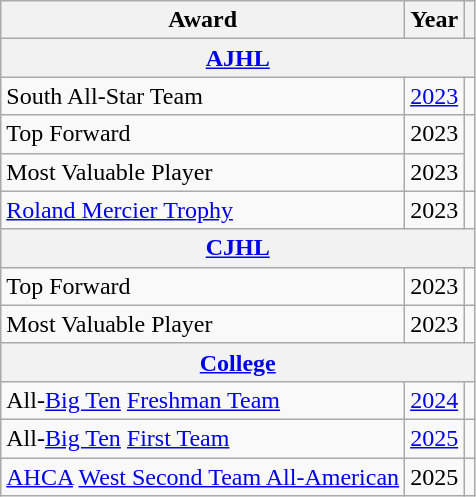<table class="wikitable">
<tr>
<th>Award</th>
<th>Year</th>
<th></th>
</tr>
<tr>
<th colspan="3"><a href='#'>AJHL</a></th>
</tr>
<tr>
<td>South All-Star Team</td>
<td><a href='#'>2023</a></td>
<td></td>
</tr>
<tr>
<td>Top Forward</td>
<td>2023</td>
<td rowspan="2"></td>
</tr>
<tr>
<td>Most Valuable Player</td>
<td>2023</td>
</tr>
<tr>
<td><a href='#'>Roland Mercier Trophy</a></td>
<td>2023</td>
<td></td>
</tr>
<tr>
<th colspan="3"><a href='#'>CJHL</a></th>
</tr>
<tr>
<td>Top Forward</td>
<td>2023</td>
<td></td>
</tr>
<tr>
<td>Most Valuable Player</td>
<td>2023</td>
<td></td>
</tr>
<tr>
<th colspan="3"><a href='#'>College</a></th>
</tr>
<tr>
<td>All-<a href='#'>Big Ten</a> <a href='#'>Freshman Team</a></td>
<td><a href='#'>2024</a></td>
<td></td>
</tr>
<tr>
<td>All-<a href='#'>Big Ten</a> <a href='#'>First Team</a></td>
<td><a href='#'>2025</a></td>
<td></td>
</tr>
<tr>
<td><a href='#'>AHCA</a> <a href='#'>West Second Team All-American</a></td>
<td>2025</td>
<td></td>
</tr>
</table>
